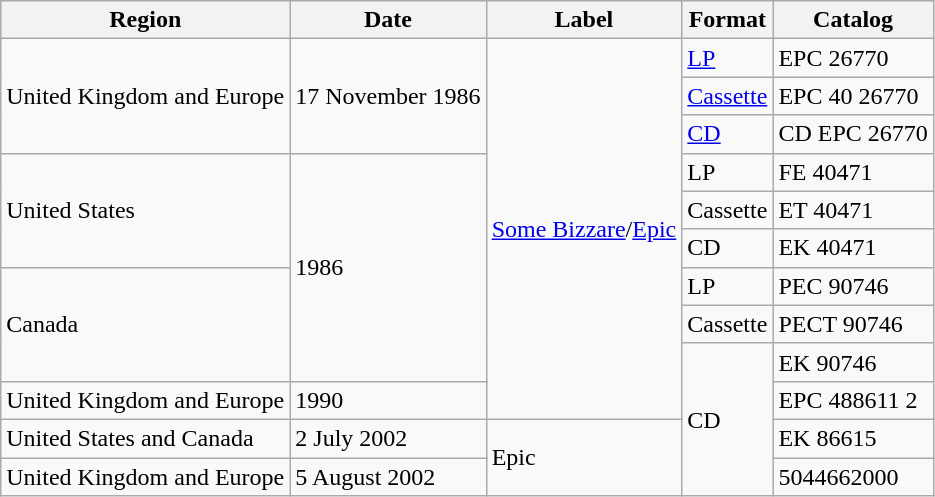<table class="wikitable">
<tr>
<th>Region</th>
<th>Date</th>
<th>Label</th>
<th>Format</th>
<th>Catalog</th>
</tr>
<tr>
<td rowspan="3">United Kingdom and Europe</td>
<td rowspan="3">17 November 1986</td>
<td rowspan="10"><a href='#'>Some Bizzare</a>/<a href='#'>Epic</a></td>
<td><a href='#'>LP</a></td>
<td>EPC 26770</td>
</tr>
<tr>
<td><a href='#'>Cassette</a></td>
<td>EPC 40 26770</td>
</tr>
<tr>
<td><a href='#'>CD</a></td>
<td>CD EPC 26770</td>
</tr>
<tr>
<td rowspan="3">United States</td>
<td rowspan="6">1986</td>
<td>LP</td>
<td>FE 40471</td>
</tr>
<tr>
<td>Cassette</td>
<td>ET 40471</td>
</tr>
<tr>
<td>CD</td>
<td>EK 40471</td>
</tr>
<tr>
<td rowspan="3">Canada</td>
<td>LP</td>
<td>PEC 90746</td>
</tr>
<tr>
<td>Cassette</td>
<td>PECT 90746</td>
</tr>
<tr>
<td rowspan="4">CD</td>
<td>EK 90746</td>
</tr>
<tr>
<td>United Kingdom and Europe</td>
<td>1990</td>
<td>EPC 488611 2</td>
</tr>
<tr>
<td>United States and Canada</td>
<td>2 July 2002</td>
<td rowspan="2">Epic</td>
<td>EK 86615</td>
</tr>
<tr>
<td>United Kingdom and Europe</td>
<td>5 August 2002</td>
<td>5044662000</td>
</tr>
</table>
